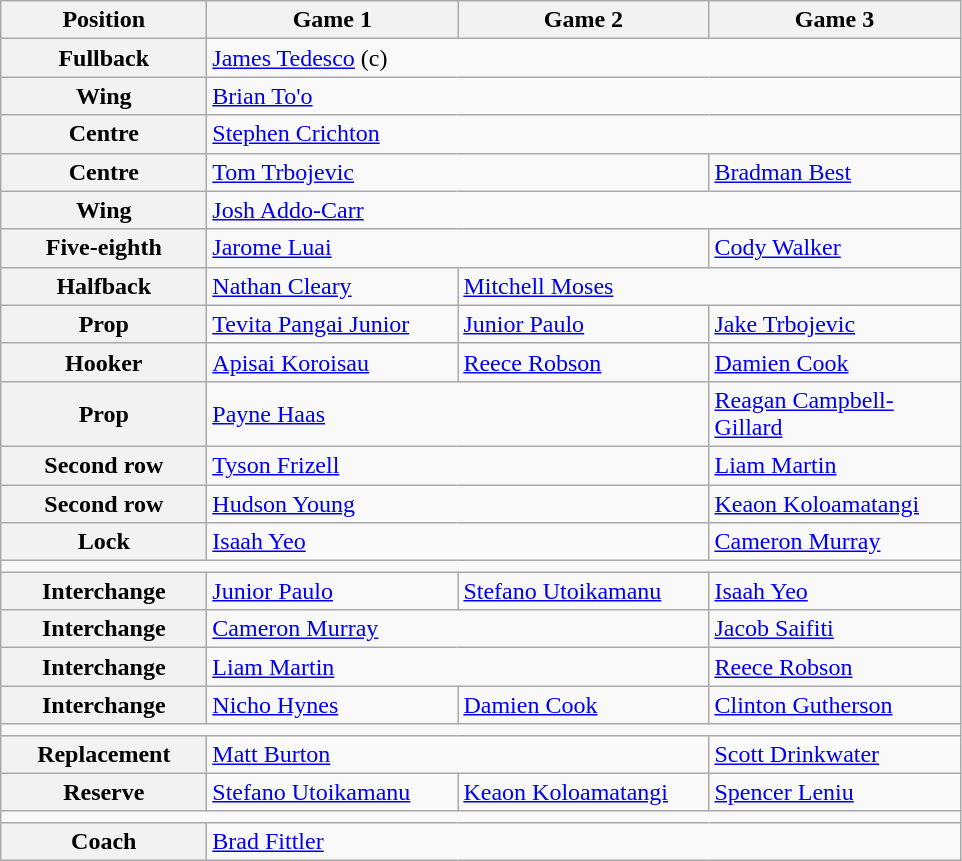<table class="wikitable">
<tr>
<th style="width:130px;">Position</th>
<th style="width:160px;">Game 1</th>
<th style="width:160px;">Game 2</th>
<th style="width:160px;">Game 3</th>
</tr>
<tr>
<th>Fullback</th>
<td colspan="3"> <a href='#'>James Tedesco</a> (c)</td>
</tr>
<tr>
<th>Wing</th>
<td colspan="3"> <a href='#'>Brian To'o</a></td>
</tr>
<tr>
<th>Centre</th>
<td colspan="3"> <a href='#'>Stephen Crichton</a></td>
</tr>
<tr>
<th>Centre</th>
<td colspan="2"> <a href='#'>Tom Trbojevic</a></td>
<td> <a href='#'>Bradman Best</a></td>
</tr>
<tr>
<th>Wing</th>
<td colspan="3"> <a href='#'>Josh Addo-Carr</a></td>
</tr>
<tr>
<th>Five-eighth</th>
<td colspan="2"> <a href='#'>Jarome Luai</a></td>
<td> <a href='#'>Cody Walker</a></td>
</tr>
<tr>
<th>Halfback</th>
<td> <a href='#'>Nathan Cleary</a></td>
<td colspan="2"> <a href='#'>Mitchell Moses</a></td>
</tr>
<tr>
<th>Prop</th>
<td> <a href='#'>Tevita Pangai Junior</a></td>
<td> <a href='#'>Junior Paulo</a></td>
<td> <a href='#'>Jake Trbojevic</a></td>
</tr>
<tr>
<th>Hooker</th>
<td> <a href='#'>Apisai Koroisau</a></td>
<td> <a href='#'>Reece Robson</a></td>
<td> <a href='#'>Damien Cook</a></td>
</tr>
<tr>
<th>Prop</th>
<td colspan="2"> <a href='#'>Payne Haas</a></td>
<td> <a href='#'>Reagan Campbell-Gillard</a></td>
</tr>
<tr>
<th>Second row</th>
<td colspan="2"> <a href='#'>Tyson Frizell</a></td>
<td> <a href='#'>Liam Martin</a></td>
</tr>
<tr>
<th>Second row</th>
<td colspan="2"> <a href='#'>Hudson Young</a></td>
<td> <a href='#'>Keaon Koloamatangi</a></td>
</tr>
<tr>
<th>Lock</th>
<td colspan="2"> <a href='#'>Isaah Yeo</a></td>
<td> <a href='#'>Cameron Murray</a></td>
</tr>
<tr>
<td colspan="4"></td>
</tr>
<tr>
<th>Interchange</th>
<td> <a href='#'>Junior Paulo</a></td>
<td> <a href='#'>Stefano Utoikamanu</a></td>
<td> <a href='#'>Isaah Yeo</a></td>
</tr>
<tr>
<th>Interchange</th>
<td colspan="2"> <a href='#'>Cameron Murray</a></td>
<td> <a href='#'>Jacob Saifiti</a></td>
</tr>
<tr>
<th>Interchange</th>
<td colspan="2"> <a href='#'>Liam Martin</a></td>
<td> <a href='#'>Reece Robson</a></td>
</tr>
<tr>
<th>Interchange</th>
<td> <a href='#'>Nicho Hynes</a></td>
<td> <a href='#'>Damien Cook</a></td>
<td> <a href='#'>Clinton Gutherson</a></td>
</tr>
<tr>
<td colspan="4"></td>
</tr>
<tr>
<th>Replacement</th>
<td colspan="2"> <a href='#'>Matt Burton</a></td>
<td> <a href='#'>Scott Drinkwater</a></td>
</tr>
<tr>
<th>Reserve</th>
<td> <a href='#'>Stefano Utoikamanu</a></td>
<td> <a href='#'>Keaon Koloamatangi</a></td>
<td> <a href='#'>Spencer Leniu</a></td>
</tr>
<tr>
<td colspan="4"></td>
</tr>
<tr>
<th>Coach</th>
<td colspan="3"> <a href='#'>Brad Fittler</a></td>
</tr>
</table>
